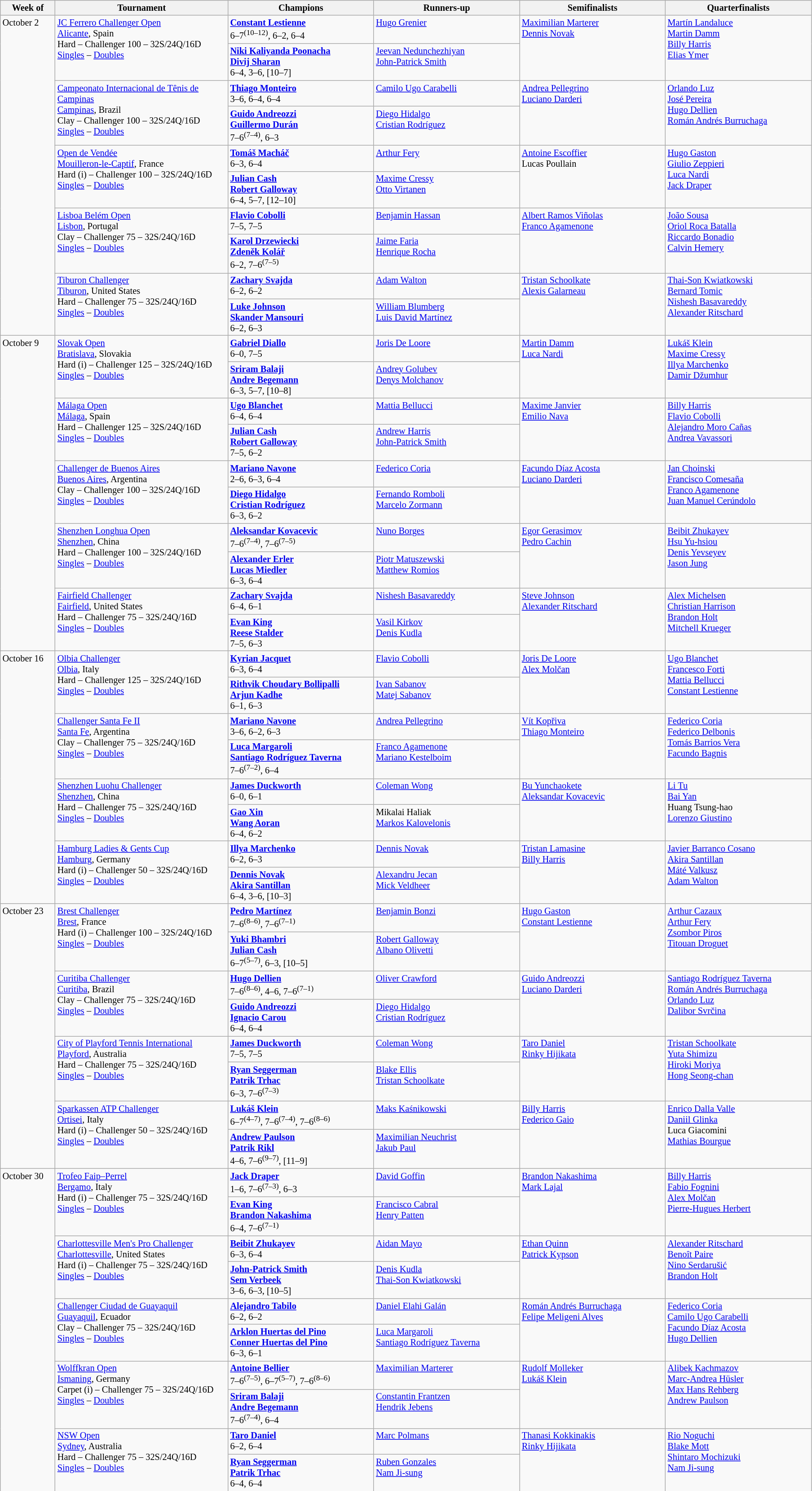<table class="wikitable" style="font-size:85%;">
<tr>
<th width="75">Week of</th>
<th width="250">Tournament</th>
<th width="210">Champions</th>
<th width="210">Runners-up</th>
<th width="210">Semifinalists</th>
<th width="210">Quarterfinalists</th>
</tr>
<tr style="vertical-align:top">
<td rowspan=10>October 2</td>
<td rowspan=2><a href='#'>JC Ferrero Challenger Open</a><br><a href='#'>Alicante</a>, Spain <br> Hard – Challenger 100 – 32S/24Q/16D<br><a href='#'>Singles</a> – <a href='#'>Doubles</a></td>
<td> <strong><a href='#'>Constant Lestienne</a></strong><br>6–7<sup>(10–12)</sup>, 6–2, 6–4</td>
<td> <a href='#'>Hugo Grenier</a></td>
<td rowspan=2> <a href='#'>Maximilian Marterer</a> <br>  <a href='#'>Dennis Novak</a></td>
<td rowspan=2> <a href='#'>Martín Landaluce</a> <br> <a href='#'>Martin Damm</a> <br>  <a href='#'>Billy Harris</a> <br>  <a href='#'>Elias Ymer</a></td>
</tr>
<tr style="vertical-align:top">
<td> <strong><a href='#'>Niki Kaliyanda Poonacha</a></strong><br> <strong><a href='#'>Divij Sharan</a></strong><br>6–4, 3–6, [10–7]</td>
<td> <a href='#'>Jeevan Nedunchezhiyan</a><br> <a href='#'>John-Patrick Smith</a></td>
</tr>
<tr style="vertical-align:top">
<td rowspan=2><a href='#'>Campeonato Internacional de Tênis de Campinas</a><br><a href='#'>Campinas</a>, Brazil <br> Clay – Challenger 100 – 32S/24Q/16D<br><a href='#'>Singles</a> – <a href='#'>Doubles</a></td>
<td> <strong><a href='#'>Thiago Monteiro</a></strong><br>3–6, 6–4, 6–4</td>
<td> <a href='#'>Camilo Ugo Carabelli</a></td>
<td rowspan=2> <a href='#'>Andrea Pellegrino</a> <br>  <a href='#'>Luciano Darderi</a></td>
<td rowspan=2> <a href='#'>Orlando Luz</a> <br> <a href='#'>José Pereira</a> <br> <a href='#'>Hugo Dellien</a> <br>  <a href='#'>Román Andrés Burruchaga</a></td>
</tr>
<tr style="vertical-align:top">
<td> <strong><a href='#'>Guido Andreozzi</a></strong><br> <strong><a href='#'>Guillermo Durán</a></strong><br>7–6<sup>(7–4)</sup>, 6–3</td>
<td> <a href='#'>Diego Hidalgo</a><br> <a href='#'>Cristian Rodríguez</a></td>
</tr>
<tr style="vertical-align:top">
<td rowspan=2><a href='#'>Open de Vendée</a><br><a href='#'>Mouilleron-le-Captif</a>, France <br> Hard (i) – Challenger 100 – 32S/24Q/16D<br><a href='#'>Singles</a> – <a href='#'>Doubles</a></td>
<td> <strong><a href='#'>Tomáš Macháč</a></strong><br>6–3, 6–4</td>
<td> <a href='#'>Arthur Fery</a></td>
<td rowspan=2> <a href='#'>Antoine Escoffier</a> <br>  Lucas Poullain</td>
<td rowspan=2> <a href='#'>Hugo Gaston</a>  <br>  <a href='#'>Giulio Zeppieri</a> <br>  <a href='#'>Luca Nardi</a> <br>  <a href='#'>Jack Draper</a></td>
</tr>
<tr style="vertical-align:top">
<td> <strong><a href='#'>Julian Cash</a></strong><br> <strong><a href='#'>Robert Galloway</a></strong><br>6–4, 5–7, [12–10]</td>
<td> <a href='#'>Maxime Cressy</a><br> <a href='#'>Otto Virtanen</a></td>
</tr>
<tr style="vertical-align:top">
<td rowspan=2><a href='#'>Lisboa Belém Open</a><br><a href='#'>Lisbon</a>, Portugal <br> Clay – Challenger 75 – 32S/24Q/16D<br><a href='#'>Singles</a> – <a href='#'>Doubles</a></td>
<td> <strong><a href='#'>Flavio Cobolli</a></strong><br>7–5, 7–5</td>
<td> <a href='#'>Benjamin Hassan</a></td>
<td rowspan=2> <a href='#'>Albert Ramos Viñolas</a> <br>  <a href='#'>Franco Agamenone</a></td>
<td rowspan=2> <a href='#'>João Sousa</a> <br> <a href='#'>Oriol Roca Batalla</a> <br>  <a href='#'>Riccardo Bonadio</a> <br>  <a href='#'>Calvin Hemery</a></td>
</tr>
<tr style="vertical-align:top">
<td> <strong><a href='#'>Karol Drzewiecki</a></strong><br> <strong><a href='#'>Zdeněk Kolář</a></strong><br>6–2, 7–6<sup>(7–5)</sup></td>
<td> <a href='#'>Jaime Faria</a><br> <a href='#'>Henrique Rocha</a></td>
</tr>
<tr style="vertical-align:top">
<td rowspan=2><a href='#'>Tiburon Challenger</a><br><a href='#'>Tiburon</a>, United States <br> Hard – Challenger 75 – 32S/24Q/16D<br><a href='#'>Singles</a> – <a href='#'>Doubles</a></td>
<td> <strong><a href='#'>Zachary Svajda</a></strong><br>6–2, 6–2</td>
<td> <a href='#'>Adam Walton</a></td>
<td rowspan=2> <a href='#'>Tristan Schoolkate</a> <br>  <a href='#'>Alexis Galarneau</a></td>
<td rowspan=2> <a href='#'>Thai-Son Kwiatkowski</a> <br> <a href='#'>Bernard Tomic</a> <br> <a href='#'>Nishesh Basavareddy</a> <br>  <a href='#'>Alexander Ritschard</a></td>
</tr>
<tr style="vertical-align:top">
<td> <strong><a href='#'>Luke Johnson</a></strong><br> <strong><a href='#'>Skander Mansouri</a></strong><br>6–2, 6–3</td>
<td> <a href='#'>William Blumberg</a><br> <a href='#'>Luis David Martínez</a></td>
</tr>
<tr style="vertical-align:top">
<td rowspan=10>October 9</td>
<td rowspan=2><a href='#'>Slovak Open</a><br><a href='#'>Bratislava</a>, Slovakia <br> Hard (i) – Challenger 125 – 32S/24Q/16D<br><a href='#'>Singles</a> – <a href='#'>Doubles</a></td>
<td> <strong><a href='#'>Gabriel Diallo</a></strong><br>6–0, 7–5</td>
<td> <a href='#'>Joris De Loore</a></td>
<td rowspan=2> <a href='#'>Martin Damm</a> <br>  <a href='#'>Luca Nardi</a></td>
<td rowspan=2> <a href='#'>Lukáš Klein</a> <br> <a href='#'>Maxime Cressy</a> <br>  <a href='#'>Illya Marchenko</a> <br>  <a href='#'>Damir Džumhur</a></td>
</tr>
<tr style="vertical-align:top">
<td> <strong><a href='#'>Sriram Balaji</a></strong><br> <strong><a href='#'>Andre Begemann</a></strong><br>6–3, 5–7, [10–8]</td>
<td> <a href='#'>Andrey Golubev</a><br> <a href='#'>Denys Molchanov</a></td>
</tr>
<tr style="vertical-align:top">
<td rowspan=2><a href='#'>Málaga Open</a><br><a href='#'>Málaga</a>, Spain <br> Hard – Challenger 125 – 32S/24Q/16D<br><a href='#'>Singles</a> – <a href='#'>Doubles</a></td>
<td> <strong><a href='#'>Ugo Blanchet</a></strong><br>6–4, 6–4</td>
<td> <a href='#'>Mattia Bellucci</a></td>
<td rowspan=2> <a href='#'>Maxime Janvier</a> <br>  <a href='#'>Emilio Nava</a></td>
<td rowspan=2> <a href='#'>Billy Harris</a> <br> <a href='#'>Flavio Cobolli</a> <br> <a href='#'>Alejandro Moro Cañas</a> <br>  <a href='#'>Andrea Vavassori</a></td>
</tr>
<tr style="vertical-align:top">
<td> <strong><a href='#'>Julian Cash</a></strong><br> <strong><a href='#'>Robert Galloway</a></strong><br>7–5, 6–2</td>
<td> <a href='#'>Andrew Harris</a><br> <a href='#'>John-Patrick Smith</a></td>
</tr>
<tr style="vertical-align:top">
<td rowspan=2><a href='#'>Challenger de Buenos Aires</a><br><a href='#'>Buenos Aires</a>, Argentina <br> Clay – Challenger 100 – 32S/24Q/16D<br><a href='#'>Singles</a> – <a href='#'>Doubles</a></td>
<td> <strong><a href='#'>Mariano Navone</a></strong><br>2–6, 6–3, 6–4</td>
<td> <a href='#'>Federico Coria</a></td>
<td rowspan=2> <a href='#'>Facundo Díaz Acosta</a> <br>  <a href='#'>Luciano Darderi</a></td>
<td rowspan=2> <a href='#'>Jan Choinski</a> <br> <a href='#'>Francisco Comesaña</a> <br> <a href='#'>Franco Agamenone</a> <br>  <a href='#'>Juan Manuel Cerúndolo</a></td>
</tr>
<tr style="vertical-align:top">
<td> <strong><a href='#'>Diego Hidalgo</a></strong><br> <strong><a href='#'>Cristian Rodríguez</a></strong><br>6–3, 6–2</td>
<td> <a href='#'>Fernando Romboli</a><br> <a href='#'>Marcelo Zormann</a></td>
</tr>
<tr style="vertical-align:top">
<td rowspan=2><a href='#'>Shenzhen Longhua Open</a><br><a href='#'>Shenzhen</a>, China <br> Hard – Challenger 100 – 32S/24Q/16D<br><a href='#'>Singles</a> – <a href='#'>Doubles</a></td>
<td> <strong><a href='#'>Aleksandar Kovacevic</a></strong><br>7–6<sup>(7–4)</sup>, 7–6<sup>(7–5)</sup></td>
<td> <a href='#'>Nuno Borges</a></td>
<td rowspan=2><a href='#'>Egor Gerasimov</a> <br>  <a href='#'>Pedro Cachin</a></td>
<td rowspan=2> <a href='#'>Beibit Zhukayev</a> <br> <a href='#'>Hsu Yu-hsiou</a> <br> <a href='#'>Denis Yevseyev</a> <br>  <a href='#'>Jason Jung</a></td>
</tr>
<tr style="vertical-align:top">
<td> <strong><a href='#'>Alexander Erler</a></strong><br> <strong><a href='#'>Lucas Miedler</a></strong><br>6–3, 6–4</td>
<td> <a href='#'>Piotr Matuszewski</a><br> <a href='#'>Matthew Romios</a></td>
</tr>
<tr style="vertical-align:top">
<td rowspan=2><a href='#'>Fairfield Challenger</a><br><a href='#'>Fairfield</a>, United States <br> Hard – Challenger 75 – 32S/24Q/16D<br><a href='#'>Singles</a> – <a href='#'>Doubles</a></td>
<td> <strong><a href='#'>Zachary Svajda</a></strong><br>6–4, 6–1</td>
<td> <a href='#'>Nishesh Basavareddy</a></td>
<td rowspan=2> <a href='#'>Steve Johnson</a> <br>  <a href='#'>Alexander Ritschard</a></td>
<td rowspan=2> <a href='#'>Alex Michelsen</a> <br>  <a href='#'>Christian Harrison</a> <br> <a href='#'>Brandon Holt</a> <br>  <a href='#'>Mitchell Krueger</a></td>
</tr>
<tr style="vertical-align:top">
<td> <strong><a href='#'>Evan King</a></strong><br> <strong><a href='#'>Reese Stalder</a></strong><br>7–5, 6–3</td>
<td> <a href='#'>Vasil Kirkov</a><br> <a href='#'>Denis Kudla</a></td>
</tr>
<tr style="vertical-align:top">
<td rowspan=8>October 16</td>
<td rowspan=2><a href='#'>Olbia Challenger</a><br><a href='#'>Olbia</a>, Italy <br> Hard – Challenger 125 – 32S/24Q/16D<br><a href='#'>Singles</a> – <a href='#'>Doubles</a></td>
<td> <strong><a href='#'>Kyrian Jacquet</a></strong><br>6–3, 6–4</td>
<td> <a href='#'>Flavio Cobolli</a></td>
<td rowspan=2> <a href='#'>Joris De Loore</a> <br>  <a href='#'>Alex Molčan</a></td>
<td rowspan=2> <a href='#'>Ugo Blanchet</a> <br> <a href='#'>Francesco Forti</a> <br> <a href='#'>Mattia Bellucci</a> <br>  <a href='#'>Constant Lestienne</a></td>
</tr>
<tr style="vertical-align:top">
<td> <strong><a href='#'>Rithvik Choudary Bollipalli</a></strong><br> <strong><a href='#'>Arjun Kadhe</a></strong><br>6–1, 6–3</td>
<td> <a href='#'>Ivan Sabanov</a><br> <a href='#'>Matej Sabanov</a></td>
</tr>
<tr style="vertical-align:top">
<td rowspan=2><a href='#'>Challenger Santa Fe II</a><br><a href='#'>Santa Fe</a>, Argentina <br> Clay – Challenger 75 – 32S/24Q/16D<br><a href='#'>Singles</a> – <a href='#'>Doubles</a></td>
<td> <strong><a href='#'>Mariano Navone</a></strong><br>3–6, 6–2, 6–3</td>
<td> <a href='#'>Andrea Pellegrino</a></td>
<td rowspan=2> <a href='#'>Vít Kopřiva</a> <br>  <a href='#'>Thiago Monteiro</a></td>
<td rowspan=2> <a href='#'>Federico Coria</a> <br> <a href='#'>Federico Delbonis</a> <br> <a href='#'>Tomás Barrios Vera</a> <br>  <a href='#'>Facundo Bagnis</a></td>
</tr>
<tr style="vertical-align:top">
<td> <strong><a href='#'>Luca Margaroli</a></strong><br> <strong><a href='#'>Santiago Rodríguez Taverna</a></strong><br>7–6<sup>(7–2)</sup>, 6–4</td>
<td> <a href='#'>Franco Agamenone</a><br> <a href='#'>Mariano Kestelboim</a></td>
</tr>
<tr style="vertical-align:top">
<td rowspan=2><a href='#'>Shenzhen Luohu Challenger</a><br><a href='#'>Shenzhen</a>, China <br> Hard – Challenger 75 – 32S/24Q/16D<br><a href='#'>Singles</a> – <a href='#'>Doubles</a></td>
<td> <strong><a href='#'>James Duckworth</a></strong><br>6–0, 6–1</td>
<td> <a href='#'>Coleman Wong</a></td>
<td rowspan=2> <a href='#'>Bu Yunchaokete</a><br> <a href='#'>Aleksandar Kovacevic</a></td>
<td rowspan=2> <a href='#'>Li Tu</a> <br> <a href='#'>Bai Yan</a> <br>  Huang Tsung-hao <br>  <a href='#'>Lorenzo Giustino</a></td>
</tr>
<tr style="vertical-align:top">
<td> <strong><a href='#'>Gao Xin</a></strong><br> <strong><a href='#'>Wang Aoran</a></strong><br>6–4, 6–2</td>
<td>Mikalai Haliak<br> <a href='#'>Markos Kalovelonis</a></td>
</tr>
<tr style="vertical-align:top">
<td rowspan=2><a href='#'>Hamburg Ladies & Gents Cup</a><br><a href='#'>Hamburg</a>, Germany <br> Hard (i) – Challenger 50 – 32S/24Q/16D<br><a href='#'>Singles</a> – <a href='#'>Doubles</a></td>
<td> <strong><a href='#'>Illya Marchenko</a></strong><br>6–2, 6–3</td>
<td> <a href='#'>Dennis Novak</a></td>
<td rowspan=2> <a href='#'>Tristan Lamasine</a> <br>  <a href='#'>Billy Harris</a></td>
<td rowspan=2> <a href='#'>Javier Barranco Cosano</a> <br> <a href='#'>Akira Santillan</a> <br> <a href='#'>Máté Valkusz</a> <br>  <a href='#'>Adam Walton</a></td>
</tr>
<tr style="vertical-align:top">
<td> <strong><a href='#'>Dennis Novak</a></strong><br> <strong><a href='#'>Akira Santillan</a></strong><br>6–4, 3–6, [10–3]</td>
<td> <a href='#'>Alexandru Jecan</a><br> <a href='#'>Mick Veldheer</a></td>
</tr>
<tr style="vertical-align:top">
<td rowspan=8>October 23</td>
<td rowspan=2><a href='#'>Brest Challenger</a><br><a href='#'>Brest</a>, France <br> Hard (i) – Challenger 100 – 32S/24Q/16D<br><a href='#'>Singles</a> – <a href='#'>Doubles</a></td>
<td> <strong><a href='#'>Pedro Martínez</a></strong><br>7–6<sup>(8–6)</sup>, 7–6<sup>(7–1)</sup></td>
<td> <a href='#'>Benjamin Bonzi</a></td>
<td rowspan=2> <a href='#'>Hugo Gaston</a> <br>  <a href='#'>Constant Lestienne</a></td>
<td rowspan=2> <a href='#'>Arthur Cazaux</a> <br> <a href='#'>Arthur Fery</a> <br> <a href='#'>Zsombor Piros</a> <br>  <a href='#'>Titouan Droguet</a></td>
</tr>
<tr style="vertical-align:top">
<td> <strong><a href='#'>Yuki Bhambri</a></strong><br> <strong><a href='#'>Julian Cash</a></strong><br>6–7<sup>(5–7)</sup>, 6–3, [10–5]</td>
<td> <a href='#'>Robert Galloway</a><br> <a href='#'>Albano Olivetti</a></td>
</tr>
<tr style="vertical-align:top">
<td rowspan=2><a href='#'>Curitiba Challenger</a><br><a href='#'>Curitiba</a>, Brazil <br> Clay – Challenger 75 – 32S/24Q/16D<br><a href='#'>Singles</a> – <a href='#'>Doubles</a></td>
<td> <strong><a href='#'>Hugo Dellien</a></strong><br>7–6<sup>(8–6)</sup>, 4–6, 7–6<sup>(7–1)</sup></td>
<td> <a href='#'>Oliver Crawford</a></td>
<td rowspan=2> <a href='#'>Guido Andreozzi</a> <br>  <a href='#'>Luciano Darderi</a></td>
<td rowspan=2> <a href='#'>Santiago Rodríguez Taverna</a> <br> <a href='#'>Román Andrés Burruchaga</a> <br>  <a href='#'>Orlando Luz</a> <br>  <a href='#'>Dalibor Svrčina</a></td>
</tr>
<tr style="vertical-align:top">
<td> <strong><a href='#'>Guido Andreozzi</a></strong><br> <strong><a href='#'>Ignacio Carou</a></strong><br>6–4, 6–4</td>
<td> <a href='#'>Diego Hidalgo</a><br> <a href='#'>Cristian Rodríguez</a></td>
</tr>
<tr style="vertical-align:top">
<td rowspan=2><a href='#'>City of Playford Tennis International</a><br><a href='#'>Playford</a>, Australia <br> Hard – Challenger 75 – 32S/24Q/16D<br><a href='#'>Singles</a> – <a href='#'>Doubles</a></td>
<td> <strong><a href='#'>James Duckworth</a></strong><br>7–5, 7–5</td>
<td> <a href='#'>Coleman Wong</a></td>
<td rowspan=2> <a href='#'>Taro Daniel</a> <br>  <a href='#'>Rinky Hijikata</a></td>
<td rowspan=2> <a href='#'>Tristan Schoolkate</a> <br>  <a href='#'>Yuta Shimizu</a> <br>  <a href='#'>Hiroki Moriya</a> <br>  <a href='#'>Hong Seong-chan</a></td>
</tr>
<tr style="vertical-align:top">
<td> <strong><a href='#'>Ryan Seggerman</a></strong><br> <strong><a href='#'>Patrik Trhac</a></strong><br>6–3, 7–6<sup>(7–3)</sup></td>
<td> <a href='#'>Blake Ellis</a><br> <a href='#'>Tristan Schoolkate</a></td>
</tr>
<tr style="vertical-align:top">
<td rowspan=2><a href='#'>Sparkassen ATP Challenger</a><br><a href='#'>Ortisei</a>, Italy <br> Hard (i) – Challenger 50 – 32S/24Q/16D<br><a href='#'>Singles</a> – <a href='#'>Doubles</a></td>
<td> <strong><a href='#'>Lukáš Klein</a></strong><br>6–7<sup>(4–7)</sup>, 7–6<sup>(7–4)</sup>, 7–6<sup>(8–6)</sup></td>
<td> <a href='#'>Maks Kaśnikowski</a></td>
<td rowspan=2> <a href='#'>Billy Harris</a> <br>  <a href='#'>Federico Gaio</a></td>
<td rowspan=2> <a href='#'>Enrico Dalla Valle</a> <br> <a href='#'>Daniil Glinka</a> <br> Luca Giacomini <br>  <a href='#'>Mathias Bourgue</a></td>
</tr>
<tr style="vertical-align:top">
<td> <strong><a href='#'>Andrew Paulson</a></strong><br> <strong><a href='#'>Patrik Rikl</a></strong><br>4–6, 7–6<sup>(9–7)</sup>, [11–9]</td>
<td> <a href='#'>Maximilian Neuchrist</a><br> <a href='#'>Jakub Paul</a></td>
</tr>
<tr style="vertical-align:top">
<td rowspan=10>October 30</td>
<td rowspan=2><a href='#'>Trofeo Faip–Perrel</a><br><a href='#'>Bergamo</a>, Italy <br> Hard (i) – Challenger 75 – 32S/24Q/16D<br><a href='#'>Singles</a> – <a href='#'>Doubles</a></td>
<td> <strong><a href='#'>Jack Draper</a></strong><br>1–6, 7–6<sup>(7–3)</sup>, 6–3</td>
<td> <a href='#'>David Goffin</a></td>
<td rowspan=2> <a href='#'>Brandon Nakashima</a> <br>  <a href='#'>Mark Lajal</a></td>
<td rowspan=2> <a href='#'>Billy Harris</a> <br>  <a href='#'>Fabio Fognini</a> <br> <a href='#'>Alex Molčan</a> <br>  <a href='#'>Pierre-Hugues Herbert</a></td>
</tr>
<tr style="vertical-align:top">
<td> <strong><a href='#'>Evan King</a></strong><br> <strong><a href='#'>Brandon Nakashima</a></strong><br>6–4, 7–6<sup>(7–1)</sup></td>
<td> <a href='#'>Francisco Cabral</a><br> <a href='#'>Henry Patten</a></td>
</tr>
<tr style="vertical-align:top">
<td rowspan=2><a href='#'>Charlottesville Men's Pro Challenger</a><br><a href='#'>Charlottesville</a>, United States <br> Hard (i) – Challenger 75 – 32S/24Q/16D<br><a href='#'>Singles</a> – <a href='#'>Doubles</a></td>
<td> <strong><a href='#'>Beibit Zhukayev</a></strong><br>6–3, 6–4</td>
<td> <a href='#'>Aidan Mayo</a></td>
<td rowspan=2> <a href='#'>Ethan Quinn</a> <br>  <a href='#'>Patrick Kypson</a></td>
<td rowspan=2> <a href='#'>Alexander Ritschard</a> <br> <a href='#'>Benoît Paire</a> <br> <a href='#'>Nino Serdarušić</a> <br>  <a href='#'>Brandon Holt</a></td>
</tr>
<tr style="vertical-align:top">
<td> <strong><a href='#'>John-Patrick Smith</a></strong><br> <strong><a href='#'>Sem Verbeek</a></strong><br>3–6, 6–3, [10–5]</td>
<td> <a href='#'>Denis Kudla</a><br> <a href='#'>Thai-Son Kwiatkowski</a></td>
</tr>
<tr style="vertical-align:top">
<td rowspan=2><a href='#'>Challenger Ciudad de Guayaquil</a><br><a href='#'>Guayaquil</a>, Ecuador <br> Clay – Challenger 75 – 32S/24Q/16D<br><a href='#'>Singles</a> – <a href='#'>Doubles</a></td>
<td> <strong><a href='#'>Alejandro Tabilo</a></strong><br>6–2, 6–2</td>
<td> <a href='#'>Daniel Elahi Galán</a></td>
<td rowspan=2> <a href='#'>Román Andrés Burruchaga</a> <br>  <a href='#'>Felipe Meligeni Alves</a></td>
<td rowspan=2> <a href='#'>Federico Coria</a> <br> <a href='#'>Camilo Ugo Carabelli</a> <br> <a href='#'>Facundo Díaz Acosta</a> <br>  <a href='#'>Hugo Dellien</a></td>
</tr>
<tr style="vertical-align:top">
<td> <strong><a href='#'>Arklon Huertas del Pino</a></strong><br> <strong><a href='#'>Conner Huertas del Pino</a></strong><br>6–3, 6–1</td>
<td> <a href='#'>Luca Margaroli</a><br> <a href='#'>Santiago Rodríguez Taverna</a></td>
</tr>
<tr style="vertical-align:top">
<td rowspan=2><a href='#'>Wolffkran Open</a><br><a href='#'>Ismaning</a>, Germany <br> Carpet (i) – Challenger 75 – 32S/24Q/16D<br><a href='#'>Singles</a> – <a href='#'>Doubles</a></td>
<td> <strong><a href='#'>Antoine Bellier</a></strong><br>7–6<sup>(7–5)</sup>, 6–7<sup>(5–7)</sup>, 7–6<sup>(8–6)</sup></td>
<td> <a href='#'>Maximilian Marterer</a></td>
<td rowspan=2> <a href='#'>Rudolf Molleker</a> <br>  <a href='#'>Lukáš Klein</a></td>
<td rowspan=2><a href='#'>Alibek Kachmazov</a> <br> <a href='#'>Marc-Andrea Hüsler</a> <br>  <a href='#'>Max Hans Rehberg</a> <br>  <a href='#'>Andrew Paulson</a></td>
</tr>
<tr style="vertical-align:top">
<td> <strong><a href='#'>Sriram Balaji</a></strong><br> <strong><a href='#'>Andre Begemann</a></strong><br>7–6<sup>(7–4)</sup>, 6–4</td>
<td> <a href='#'>Constantin Frantzen</a><br> <a href='#'>Hendrik Jebens</a></td>
</tr>
<tr style="vertical-align:top">
<td rowspan=2><a href='#'>NSW Open</a><br><a href='#'>Sydney</a>, Australia <br> Hard – Challenger 75 – 32S/24Q/16D<br><a href='#'>Singles</a> – <a href='#'>Doubles</a></td>
<td> <strong><a href='#'>Taro Daniel</a></strong><br>6–2, 6–4</td>
<td> <a href='#'>Marc Polmans</a></td>
<td rowspan=2> <a href='#'>Thanasi Kokkinakis</a><br>  <a href='#'>Rinky Hijikata</a></td>
<td rowspan=2> <a href='#'>Rio Noguchi</a> <br> <a href='#'>Blake Mott</a> <br> <a href='#'>Shintaro Mochizuki</a> <br>  <a href='#'>Nam Ji-sung</a></td>
</tr>
<tr style="vertical-align:top">
<td> <strong><a href='#'>Ryan Seggerman</a></strong><br> <strong><a href='#'>Patrik Trhac</a></strong><br>6–4, 6–4</td>
<td> <a href='#'>Ruben Gonzales</a><br> <a href='#'>Nam Ji-sung</a></td>
</tr>
</table>
